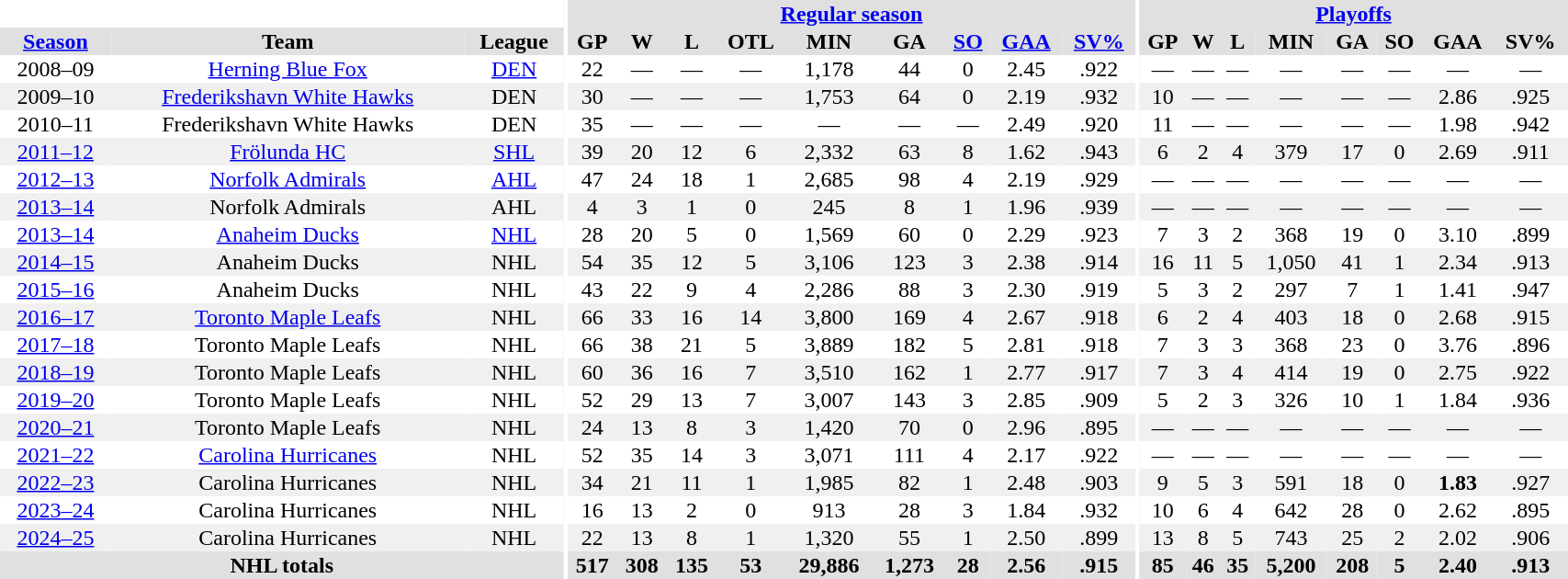<table border="0" cellpadding="1" cellspacing="0" style="text-align:center; width:90%;">
<tr bgcolor="#e0e0e0">
<th colspan="3" bgcolor="#ffffff"></th>
<th rowspan="99" bgcolor="#ffffff"></th>
<th colspan="9" bgcolor="#e0e0e0"><a href='#'>Regular season</a></th>
<th rowspan="99" bgcolor="#ffffff"></th>
<th colspan="8" bgcolor="#e0e0e0"><a href='#'>Playoffs</a></th>
</tr>
<tr bgcolor="#e0e0e0">
<th><a href='#'>Season</a></th>
<th>Team</th>
<th>League</th>
<th>GP</th>
<th>W</th>
<th>L</th>
<th>OTL</th>
<th>MIN</th>
<th>GA</th>
<th><a href='#'>SO</a></th>
<th><a href='#'>GAA</a></th>
<th><a href='#'>SV%</a></th>
<th>GP</th>
<th>W</th>
<th>L</th>
<th>MIN</th>
<th>GA</th>
<th>SO</th>
<th>GAA</th>
<th>SV%</th>
</tr>
<tr>
<td>2008–09</td>
<td><a href='#'>Herning Blue Fox</a></td>
<td><a href='#'>DEN</a></td>
<td>22</td>
<td>—</td>
<td>—</td>
<td>—</td>
<td>1,178</td>
<td>44</td>
<td>0</td>
<td>2.45</td>
<td>.922</td>
<td>—</td>
<td>—</td>
<td>—</td>
<td>—</td>
<td>—</td>
<td>—</td>
<td>—</td>
<td>—</td>
</tr>
<tr bgcolor="#f0f0f0">
<td>2009–10</td>
<td><a href='#'>Frederikshavn White Hawks</a></td>
<td>DEN</td>
<td>30</td>
<td>—</td>
<td>—</td>
<td>—</td>
<td>1,753</td>
<td>64</td>
<td>0</td>
<td>2.19</td>
<td>.932</td>
<td>10</td>
<td>—</td>
<td>—</td>
<td>—</td>
<td>—</td>
<td>—</td>
<td>2.86</td>
<td>.925</td>
</tr>
<tr>
<td>2010–11</td>
<td>Frederikshavn White Hawks</td>
<td>DEN</td>
<td>35</td>
<td>—</td>
<td>—</td>
<td>—</td>
<td>—</td>
<td>—</td>
<td>—</td>
<td>2.49</td>
<td>.920</td>
<td>11</td>
<td>—</td>
<td>—</td>
<td>—</td>
<td>—</td>
<td>—</td>
<td>1.98</td>
<td>.942</td>
</tr>
<tr bgcolor="#f0f0f0">
<td><a href='#'>2011–12</a></td>
<td><a href='#'>Frölunda HC</a></td>
<td><a href='#'>SHL</a></td>
<td>39</td>
<td>20</td>
<td>12</td>
<td>6</td>
<td>2,332</td>
<td>63</td>
<td>8</td>
<td>1.62</td>
<td>.943</td>
<td>6</td>
<td>2</td>
<td>4</td>
<td>379</td>
<td>17</td>
<td>0</td>
<td>2.69</td>
<td>.911</td>
</tr>
<tr>
<td><a href='#'>2012–13</a></td>
<td><a href='#'>Norfolk Admirals</a></td>
<td><a href='#'>AHL</a></td>
<td>47</td>
<td>24</td>
<td>18</td>
<td>1</td>
<td>2,685</td>
<td>98</td>
<td>4</td>
<td>2.19</td>
<td>.929</td>
<td>—</td>
<td>—</td>
<td>—</td>
<td>—</td>
<td>—</td>
<td>—</td>
<td>—</td>
<td>—</td>
</tr>
<tr bgcolor="#f0f0f0">
<td><a href='#'>2013–14</a></td>
<td>Norfolk Admirals</td>
<td>AHL</td>
<td>4</td>
<td>3</td>
<td>1</td>
<td>0</td>
<td>245</td>
<td>8</td>
<td>1</td>
<td>1.96</td>
<td>.939</td>
<td>—</td>
<td>—</td>
<td>—</td>
<td>—</td>
<td>—</td>
<td>—</td>
<td>—</td>
<td>—</td>
</tr>
<tr>
<td><a href='#'>2013–14</a></td>
<td><a href='#'>Anaheim Ducks</a></td>
<td><a href='#'>NHL</a></td>
<td>28</td>
<td>20</td>
<td>5</td>
<td>0</td>
<td>1,569</td>
<td>60</td>
<td>0</td>
<td>2.29</td>
<td>.923</td>
<td>7</td>
<td>3</td>
<td>2</td>
<td>368</td>
<td>19</td>
<td>0</td>
<td>3.10</td>
<td>.899</td>
</tr>
<tr bgcolor="#f0f0f0">
<td><a href='#'>2014–15</a></td>
<td>Anaheim Ducks</td>
<td>NHL</td>
<td>54</td>
<td>35</td>
<td>12</td>
<td>5</td>
<td>3,106</td>
<td>123</td>
<td>3</td>
<td>2.38</td>
<td>.914</td>
<td>16</td>
<td>11</td>
<td>5</td>
<td>1,050</td>
<td>41</td>
<td>1</td>
<td>2.34</td>
<td>.913</td>
</tr>
<tr>
<td><a href='#'>2015–16</a></td>
<td>Anaheim Ducks</td>
<td>NHL</td>
<td>43</td>
<td>22</td>
<td>9</td>
<td>4</td>
<td>2,286</td>
<td>88</td>
<td>3</td>
<td>2.30</td>
<td>.919</td>
<td>5</td>
<td>3</td>
<td>2</td>
<td>297</td>
<td>7</td>
<td>1</td>
<td>1.41</td>
<td>.947</td>
</tr>
<tr bgcolor="#f0f0f0">
<td><a href='#'>2016–17</a></td>
<td><a href='#'>Toronto Maple Leafs</a></td>
<td>NHL</td>
<td>66</td>
<td>33</td>
<td>16</td>
<td>14</td>
<td>3,800</td>
<td>169</td>
<td>4</td>
<td>2.67</td>
<td>.918</td>
<td>6</td>
<td>2</td>
<td>4</td>
<td>403</td>
<td>18</td>
<td>0</td>
<td>2.68</td>
<td>.915</td>
</tr>
<tr>
<td><a href='#'>2017–18</a></td>
<td>Toronto Maple Leafs</td>
<td>NHL</td>
<td>66</td>
<td>38</td>
<td>21</td>
<td>5</td>
<td>3,889</td>
<td>182</td>
<td>5</td>
<td>2.81</td>
<td>.918</td>
<td>7</td>
<td>3</td>
<td>3</td>
<td>368</td>
<td>23</td>
<td>0</td>
<td>3.76</td>
<td>.896</td>
</tr>
<tr bgcolor="f0f0f0">
<td><a href='#'>2018–19</a></td>
<td>Toronto Maple Leafs</td>
<td>NHL</td>
<td>60</td>
<td>36</td>
<td>16</td>
<td>7</td>
<td>3,510</td>
<td>162</td>
<td>1</td>
<td>2.77</td>
<td>.917</td>
<td>7</td>
<td>3</td>
<td>4</td>
<td>414</td>
<td>19</td>
<td>0</td>
<td>2.75</td>
<td>.922</td>
</tr>
<tr>
<td><a href='#'>2019–20</a></td>
<td>Toronto Maple Leafs</td>
<td>NHL</td>
<td>52</td>
<td>29</td>
<td>13</td>
<td>7</td>
<td>3,007</td>
<td>143</td>
<td>3</td>
<td>2.85</td>
<td>.909</td>
<td>5</td>
<td>2</td>
<td>3</td>
<td>326</td>
<td>10</td>
<td>1</td>
<td>1.84</td>
<td>.936</td>
</tr>
<tr bgcolor="f0f0f0">
<td><a href='#'>2020–21</a></td>
<td>Toronto Maple Leafs</td>
<td>NHL</td>
<td>24</td>
<td>13</td>
<td>8</td>
<td>3</td>
<td>1,420</td>
<td>70</td>
<td>0</td>
<td>2.96</td>
<td>.895</td>
<td>—</td>
<td>—</td>
<td>—</td>
<td>—</td>
<td>—</td>
<td>—</td>
<td>—</td>
<td>—</td>
</tr>
<tr>
<td><a href='#'>2021–22</a></td>
<td><a href='#'>Carolina Hurricanes</a></td>
<td>NHL</td>
<td>52</td>
<td>35</td>
<td>14</td>
<td>3</td>
<td>3,071</td>
<td>111</td>
<td>4</td>
<td>2.17</td>
<td>.922</td>
<td>—</td>
<td>—</td>
<td>—</td>
<td>—</td>
<td>—</td>
<td>—</td>
<td>—</td>
<td>—</td>
</tr>
<tr bgcolor="f0f0f0">
<td><a href='#'>2022–23</a></td>
<td>Carolina Hurricanes</td>
<td>NHL</td>
<td>34</td>
<td>21</td>
<td>11</td>
<td>1</td>
<td>1,985</td>
<td>82</td>
<td>1</td>
<td>2.48</td>
<td>.903</td>
<td>9</td>
<td>5</td>
<td>3</td>
<td>591</td>
<td>18</td>
<td>0</td>
<td><strong>1.83</strong></td>
<td>.927</td>
</tr>
<tr>
<td><a href='#'>2023–24</a></td>
<td>Carolina Hurricanes</td>
<td>NHL</td>
<td>16</td>
<td>13</td>
<td>2</td>
<td>0</td>
<td>913</td>
<td>28</td>
<td>3</td>
<td>1.84</td>
<td>.932</td>
<td>10</td>
<td>6</td>
<td>4</td>
<td>642</td>
<td>28</td>
<td>0</td>
<td>2.62</td>
<td>.895</td>
</tr>
<tr bgcolor="f0f0f0">
<td><a href='#'>2024–25</a></td>
<td>Carolina Hurricanes</td>
<td>NHL</td>
<td>22</td>
<td>13</td>
<td>8</td>
<td>1</td>
<td>1,320</td>
<td>55</td>
<td>1</td>
<td>2.50</td>
<td>.899</td>
<td>13</td>
<td>8</td>
<td>5</td>
<td>743</td>
<td>25</td>
<td>2</td>
<td>2.02</td>
<td>.906</td>
</tr>
<tr bgcolor="#e0e0e0">
<th colspan="3">NHL totals</th>
<th>517</th>
<th>308</th>
<th>135</th>
<th>53</th>
<th>29,886</th>
<th>1,273</th>
<th>28</th>
<th>2.56</th>
<th>.915</th>
<th>85</th>
<th>46</th>
<th>35</th>
<th>5,200</th>
<th>208</th>
<th>5</th>
<th>2.40</th>
<th>.913</th>
</tr>
</table>
